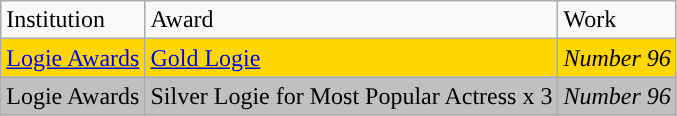<table class="wikitable">
<tr>
<td>Institution</td>
<td>Award</td>
<td>Work</td>
</tr>
<tr bgcolor=gold>
<td><a href='#'>Logie Awards</a></td>
<td><a href='#'>Gold Logie</a></td>
<td><em>Number 96</em></td>
</tr>
<tr bgcolor=silver>
<td>Logie Awards</td>
<td>Silver Logie for Most Popular Actress x 3</td>
<td><em>Number 96</em></td>
</tr>
</table>
